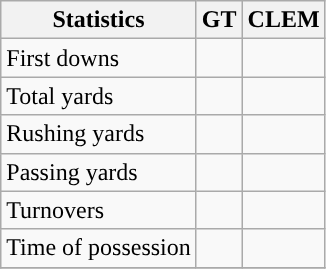<table class="wikitable" style="float: left;">
<tr>
<th>Statistics</th>
<th>GT</th>
<th>CLEM</th>
</tr>
<tr>
<td>First downs</td>
<td></td>
<td></td>
</tr>
<tr>
<td>Total yards</td>
<td></td>
<td></td>
</tr>
<tr>
<td>Rushing yards</td>
<td></td>
<td></td>
</tr>
<tr>
<td>Passing yards</td>
<td></td>
<td></td>
</tr>
<tr>
<td>Turnovers</td>
<td></td>
<td></td>
</tr>
<tr>
<td>Time of possession</td>
<td></td>
<td></td>
</tr>
<tr>
</tr>
</table>
